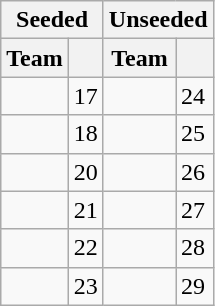<table class="wikitable">
<tr>
<th colspan=2>Seeded</th>
<th colspan=2>Unseeded</th>
</tr>
<tr>
<th>Team</th>
<th></th>
<th>Team</th>
<th></th>
</tr>
<tr>
<td></td>
<td>17</td>
<td></td>
<td>24</td>
</tr>
<tr>
<td></td>
<td>18</td>
<td></td>
<td>25</td>
</tr>
<tr>
<td></td>
<td>20</td>
<td></td>
<td>26</td>
</tr>
<tr>
<td></td>
<td>21</td>
<td></td>
<td>27</td>
</tr>
<tr>
<td></td>
<td>22</td>
<td></td>
<td>28</td>
</tr>
<tr>
<td></td>
<td>23</td>
<td></td>
<td>29</td>
</tr>
</table>
